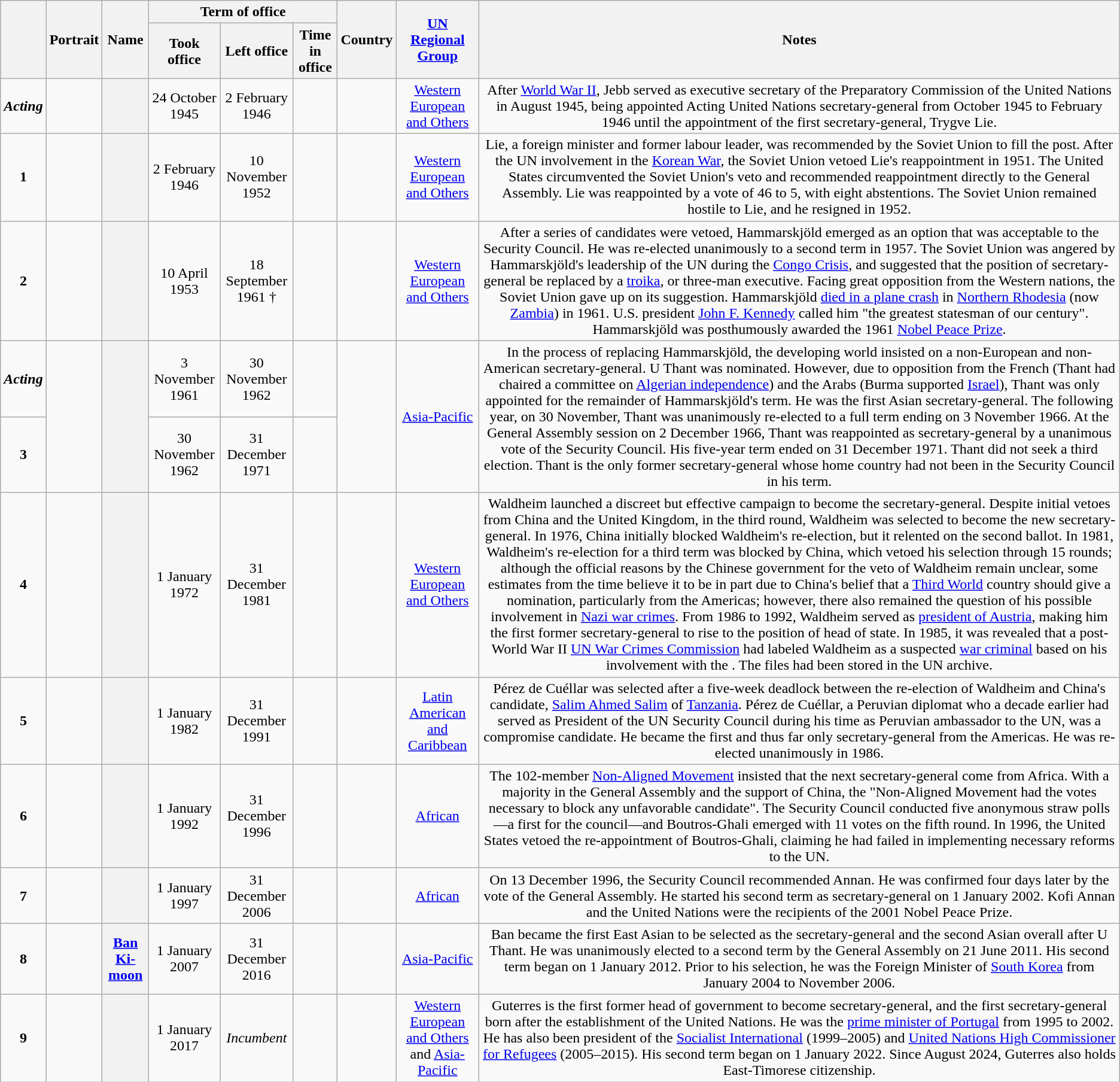<table class="wikitable" style="text-align:center;">
<tr>
<th scope=col rowspan=2></th>
<th scope=col rowspan=2>Portrait</th>
<th scope=col rowspan=2>Name<br></th>
<th scope=col colspan=3>Term of office</th>
<th scope=col rowspan=2>Country</th>
<th scope="col" rowspan=2><a href='#'>UN Regional Group</a></th>
<th scope="col" rowspan=2>Notes</th>
</tr>
<tr>
<th scope=col>Took office</th>
<th scope=col>Left office</th>
<th scope=col>Time in office</th>
</tr>
<tr>
<td><strong><em>Acting</em></strong></td>
<td></td>
<th scope="row"><br></th>
<td data-sort-type="date">24 October 1945</td>
<td data-sort-type="date">2 February 1946</td>
<td></td>
<td></td>
<td><a href='#'>Western European and Others</a></td>
<td>After <a href='#'>World War&nbsp;II</a>, Jebb served as executive secretary of the Preparatory Commission of the United Nations in August 1945, being appointed Acting United Nations secretary-general from October 1945 to February 1946 until the appointment of the first secretary-general, Trygve Lie.</td>
</tr>
<tr>
<td><strong>1</strong></td>
<td></td>
<th scope="row"><br></th>
<td data-sort-type="date">2 February 1946</td>
<td data-sort-type="date">10 November 1952</td>
<td></td>
<td></td>
<td><a href='#'>Western European and Others</a></td>
<td>Lie, a foreign minister and former labour leader, was recommended by the Soviet Union to fill the post. After the UN involvement in the <a href='#'>Korean War</a>, the Soviet Union vetoed Lie's reappointment in 1951. The United States circumvented the Soviet Union's veto and recommended reappointment directly to the General Assembly. Lie was reappointed by a vote of 46 to 5, with eight abstentions. The Soviet Union remained hostile to Lie, and he resigned in 1952.</td>
</tr>
<tr>
<td><strong>2</strong></td>
<td></td>
<th scope="row"><br></th>
<td data-sort-type="date">10 April 1953</td>
<td data-sort-type="date">18 September 1961 †</td>
<td></td>
<td></td>
<td><a href='#'>Western European and Others</a></td>
<td>After a series of candidates were vetoed, Hammarskjöld emerged as an option that was acceptable to the Security Council. He was re-elected unanimously to a second term in 1957. The Soviet Union was angered by Hammarskjöld's leadership of the UN during the <a href='#'>Congo Crisis</a>, and suggested that the position of secretary-general be replaced by a <a href='#'>troika</a>, or three-man executive. Facing great opposition from the Western nations, the Soviet Union gave up on its suggestion. Hammarskjöld <a href='#'>died in a plane crash</a> in <a href='#'>Northern Rhodesia</a> (now <a href='#'>Zambia</a>) in 1961. U.S. president <a href='#'>John F. Kennedy</a> called him "the greatest statesman of our century". Hammarskjöld was posthumously awarded the 1961 <a href='#'>Nobel Peace Prize</a>.</td>
</tr>
<tr>
<td><strong><em>Acting</em></strong></td>
<td rowspan="2"></td>
<th scope="row" rowspan="2"><br></th>
<td data-sort-type="date">3 November 1961</td>
<td data-sort-type="date">30 November 1962</td>
<td></td>
<td rowspan="2"></td>
<td rowspan="2"><a href='#'>Asia-Pacific</a><br></td>
<td rowspan="2">In the process of replacing Hammarskjöld, the developing world insisted on a non-European and non-American secretary-general. U Thant was nominated. However, due to opposition from the French (Thant had chaired a committee on <a href='#'>Algerian independence</a>) and the Arabs (Burma supported <a href='#'>Israel</a>), Thant was only appointed for the remainder of Hammarskjöld's term. He was the first Asian secretary-general. The following year, on 30 November, Thant was unanimously re-elected to a full term ending on 3 November 1966. At the General Assembly session on 2 December 1966, Thant was reappointed as secretary-general by a unanimous vote of the Security Council. His five-year term ended on 31 December 1971. Thant did not seek a third election. Thant is the only former secretary-general whose home country had not been in the Security Council in his term.</td>
</tr>
<tr>
<td><strong>3</strong></td>
<td data-sort-type="date">30 November 1962</td>
<td data-sort-type="date">31 December 1971</td>
<td></td>
</tr>
<tr>
<td><strong>4</strong></td>
<td></td>
<th scope="row"><br></th>
<td data-sort-type="date">1 January 1972</td>
<td data-sort-type="date">31 December 1981</td>
<td></td>
<td></td>
<td><a href='#'>Western European and Others</a></td>
<td>Waldheim launched a discreet but effective campaign to become the secretary-general. Despite initial vetoes from China and the United Kingdom, in the third round, Waldheim was selected to become the new secretary-general. In 1976, China initially blocked Waldheim's re-election, but it relented on the second ballot. In 1981, Waldheim's re-election for a third term was blocked by China, which vetoed his selection through 15 rounds; although the official reasons by the Chinese government for the veto of Waldheim remain unclear, some estimates from the time believe it to be in part due to China's belief that a <a href='#'>Third World</a> country should give a nomination, particularly from the Americas; however, there also remained the question of his possible involvement in <a href='#'>Nazi war crimes</a>. From 1986 to 1992, Waldheim served as <a href='#'>president of Austria</a>, making him the first former secretary-general to rise to the position of head of state. In 1985, it was revealed that a post-World War II <a href='#'>UN War Crimes Commission</a> had labeled Waldheim as a suspected <a href='#'>war criminal</a> based on his involvement with the . The files had been stored in the UN archive.</td>
</tr>
<tr>
<td><strong>5</strong></td>
<td></td>
<th scope="row"><br></th>
<td data-sort-type="date">1 January 1982</td>
<td data-sort-type="date">31 December 1991</td>
<td></td>
<td></td>
<td><a href='#'>Latin American and Caribbean</a></td>
<td>Pérez de Cuéllar was selected after a five-week deadlock between the re-election of Waldheim and China's candidate, <a href='#'>Salim Ahmed Salim</a> of <a href='#'>Tanzania</a>. Pérez de Cuéllar, a Peruvian diplomat who a decade earlier had served as President of the UN Security Council during his time as Peruvian ambassador to the UN, was a compromise candidate. He became the first and thus far only secretary-general from the Americas. He was re-elected unanimously in 1986.</td>
</tr>
<tr>
<td><strong>6</strong></td>
<td></td>
<th scope="row"><br></th>
<td data-sort-type="date">1 January 1992</td>
<td data-sort-type="date">31 December 1996</td>
<td></td>
<td></td>
<td><a href='#'>African</a></td>
<td>The 102-member <a href='#'>Non-Aligned Movement</a> insisted that the next secretary-general come from Africa. With a majority in the General Assembly and the support of China, the "Non-Aligned Movement had the votes necessary to block any unfavorable candidate". The Security Council conducted five anonymous straw polls—a first for the council—and Boutros-Ghali emerged with 11 votes on the fifth round. In 1996, the United States vetoed the re-appointment of Boutros-Ghali, claiming he had failed in implementing necessary reforms to the UN.</td>
</tr>
<tr>
<td><strong>7</strong></td>
<td></td>
<th scope="row"><br></th>
<td data-sort-type="date">1 January 1997</td>
<td data-sort-type="date">31 December 2006</td>
<td></td>
<td></td>
<td><a href='#'>African</a></td>
<td>On 13 December 1996, the Security Council recommended Annan. He was confirmed four days later by the vote of the General Assembly. He started his second term as secretary-general on 1 January 2002. Kofi Annan and the United Nations were the recipients of the 2001 Nobel Peace Prize.</td>
</tr>
<tr>
<td><strong>8</strong></td>
<td></td>
<th scope="row"><a href='#'>Ban Ki-moon</a><br></th>
<td data-sort-type="date">1 January 2007</td>
<td data-sort-type="date">31 December 2016</td>
<td></td>
<td></td>
<td><a href='#'>Asia-Pacific</a></td>
<td>Ban became the first East Asian to be selected as the secretary-general and the second Asian overall after U Thant. He was unanimously elected to a second term by the General Assembly on 21 June 2011. His second term began on 1 January 2012. Prior to his selection, he was the Foreign Minister of <a href='#'>South Korea</a> from January 2004 to November 2006.</td>
</tr>
<tr>
<td><strong>9</strong></td>
<td></td>
<th scope="row"><br></th>
<td data-sort-type="date">1 January 2017</td>
<td data-sort-type="date"><em>Incumbent</em></td>
<td></td>
<td></td>
<td><a href='#'>Western European and Others</a> and <a href='#'>Asia-Pacific</a></td>
<td>Guterres is the first former head of government to become secretary-general, and the first secretary-general born after the establishment of the United Nations. He was the <a href='#'>prime minister of Portugal</a> from 1995 to 2002. He has also been president of the <a href='#'>Socialist International</a> (1999–2005) and <a href='#'>United Nations High Commissioner for Refugees</a> (2005–2015). His second term began on 1 January 2022. Since August 2024,  Guterres also holds East-Timorese citizenship.</td>
</tr>
</table>
